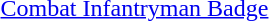<table>
<tr>
<td> <a href='#'>Combat Infantryman Badge</a></td>
</tr>
</table>
